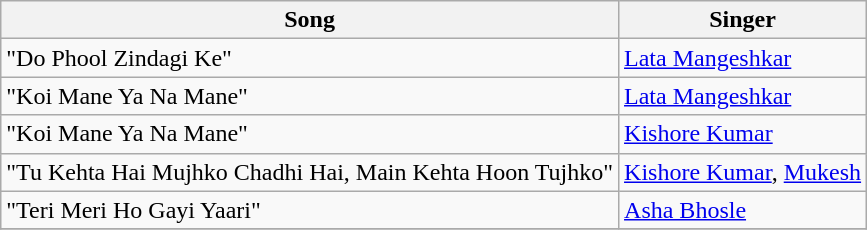<table class="wikitable">
<tr>
<th>Song</th>
<th>Singer</th>
</tr>
<tr>
<td>"Do Phool Zindagi Ke"</td>
<td><a href='#'>Lata Mangeshkar</a></td>
</tr>
<tr>
<td>"Koi Mane Ya Na Mane"</td>
<td><a href='#'>Lata Mangeshkar</a></td>
</tr>
<tr>
<td>"Koi Mane Ya Na Mane"</td>
<td><a href='#'>Kishore Kumar</a></td>
</tr>
<tr>
<td>"Tu Kehta Hai Mujhko Chadhi Hai, Main Kehta Hoon Tujhko"</td>
<td><a href='#'>Kishore Kumar</a>, <a href='#'>Mukesh</a></td>
</tr>
<tr>
<td>"Teri Meri Ho Gayi Yaari"</td>
<td><a href='#'>Asha Bhosle</a></td>
</tr>
<tr>
</tr>
</table>
